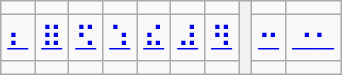<table class="wikitable nowrap" style="text-align: center; font-size: larger;">
<tr>
<td></td>
<td></td>
<td></td>
<td></td>
<td></td>
<td></td>
<td></td>
<th rowspan="3"></th>
<td></td>
<td></td>
</tr>
<tr>
<td><a href='#'>⠆</a></td>
<td><a href='#'>⠿</a></td>
<td><a href='#'>⠫</a></td>
<td><a href='#'>⠱</a></td>
<td><a href='#'>⠮</a></td>
<td><a href='#'>⠼</a></td>
<td><a href='#'>⠻</a></td>
<td><a href='#'>⠒</a></td>
<td><a href='#'>⠐</a><a href='#'>⠂</a></td>
</tr>
<tr>
<td></td>
<td></td>
<td></td>
<td></td>
<td></td>
<td></td>
<td></td>
<td></td>
<td></td>
</tr>
</table>
